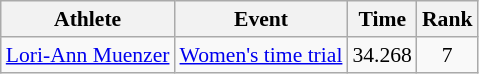<table class=wikitable style="font-size:90%">
<tr>
<th>Athlete</th>
<th>Event</th>
<th>Time</th>
<th>Rank</th>
</tr>
<tr align=center>
<td align=left><a href='#'>Lori-Ann Muenzer</a></td>
<td align=left><a href='#'>Women's time trial</a></td>
<td>34.268</td>
<td>7</td>
</tr>
</table>
